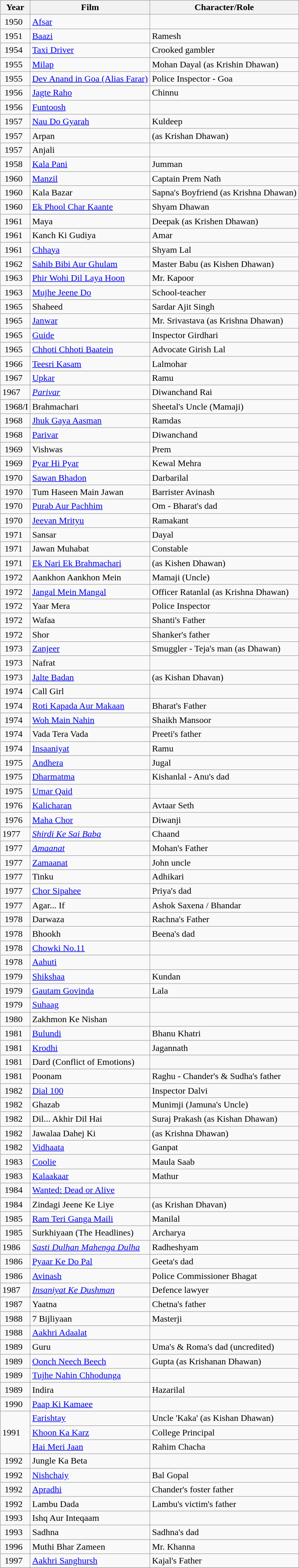<table class="wikitable sortable">
<tr>
<th>Year</th>
<th>Film</th>
<th>Character/Role</th>
</tr>
<tr>
<td> 1950</td>
<td><a href='#'>Afsar</a></td>
<td></td>
</tr>
<tr>
<td> 1951</td>
<td><a href='#'>Baazi</a></td>
<td>Ramesh</td>
</tr>
<tr>
<td> 1954</td>
<td><a href='#'>Taxi Driver</a></td>
<td>Crooked gambler</td>
</tr>
<tr>
<td> 1955</td>
<td><a href='#'>Milap</a></td>
<td>Mohan Dayal (as Krishin Dhawan)</td>
</tr>
<tr>
<td> 1955</td>
<td><a href='#'>Dev Anand in Goa (Alias Farar)</a></td>
<td>Police Inspector - Goa</td>
</tr>
<tr>
<td> 1956</td>
<td><a href='#'>Jagte Raho</a></td>
<td>Chinnu</td>
</tr>
<tr>
<td> 1956</td>
<td><a href='#'>Funtoosh</a></td>
<td></td>
</tr>
<tr>
<td> 1957</td>
<td><a href='#'>Nau Do Gyarah</a></td>
<td>Kuldeep</td>
</tr>
<tr>
<td> 1957</td>
<td>Arpan</td>
<td>(as Krishan Dhawan)</td>
</tr>
<tr>
<td> 1957</td>
<td>Anjali</td>
<td></td>
</tr>
<tr>
<td> 1958</td>
<td><a href='#'>Kala Pani</a></td>
<td>Jumman</td>
</tr>
<tr>
<td> 1960</td>
<td><a href='#'>Manzil</a></td>
<td>Captain Prem Nath</td>
</tr>
<tr>
<td> 1960</td>
<td>Kala Bazar</td>
<td>Sapna's Boyfriend (as Krishna Dhawan)</td>
</tr>
<tr>
<td> 1960</td>
<td><a href='#'>Ek Phool Char Kaante</a></td>
<td>Shyam Dhawan</td>
</tr>
<tr>
<td> 1961</td>
<td>Maya</td>
<td>Deepak (as Krishen Dhawan)</td>
</tr>
<tr>
<td> 1961</td>
<td>Kanch Ki Gudiya</td>
<td>Amar</td>
</tr>
<tr>
<td> 1961</td>
<td><a href='#'>Chhaya</a></td>
<td>Shyam Lal</td>
</tr>
<tr>
<td> 1962</td>
<td><a href='#'>Sahib Bibi Aur Ghulam</a></td>
<td>Master Babu (as Kishen Dhawan)</td>
</tr>
<tr>
<td> 1963</td>
<td><a href='#'>Phir Wohi Dil Laya Hoon</a></td>
<td>Mr. Kapoor</td>
</tr>
<tr>
<td> 1963</td>
<td><a href='#'>Mujhe Jeene Do</a></td>
<td>School-teacher</td>
</tr>
<tr>
<td> 1965</td>
<td>Shaheed</td>
<td>Sardar Ajit Singh</td>
</tr>
<tr>
<td> 1965</td>
<td><a href='#'>Janwar</a></td>
<td>Mr. Srivastava (as Krishna Dhawan)</td>
</tr>
<tr>
<td> 1965</td>
<td><a href='#'>Guide</a></td>
<td>Inspector Girdhari</td>
</tr>
<tr>
<td> 1965</td>
<td><a href='#'>Chhoti Chhoti Baatein</a></td>
<td>Advocate Girish Lal</td>
</tr>
<tr>
<td> 1966</td>
<td><a href='#'>Teesri Kasam</a></td>
<td>Lalmohar</td>
</tr>
<tr>
<td> 1967</td>
<td><a href='#'>Upkar</a></td>
<td>Ramu</td>
</tr>
<tr>
<td>1967</td>
<td><em><a href='#'>Parivar</a></em></td>
<td>Diwanchand Rai</td>
</tr>
<tr>
<td> 1968/I</td>
<td>Brahmachari</td>
<td>Sheetal's Uncle (Mamaji)</td>
</tr>
<tr>
<td> 1968</td>
<td><a href='#'>Jhuk Gaya Aasman</a></td>
<td>Ramdas</td>
</tr>
<tr>
<td> 1968</td>
<td><a href='#'>Parivar</a></td>
<td>Diwanchand</td>
</tr>
<tr>
<td> 1969</td>
<td>Vishwas</td>
<td>Prem</td>
</tr>
<tr>
<td> 1969</td>
<td><a href='#'>Pyar Hi Pyar</a></td>
<td>Kewal Mehra</td>
</tr>
<tr>
<td> 1970</td>
<td><a href='#'>Sawan Bhadon</a></td>
<td>Darbarilal</td>
</tr>
<tr>
<td> 1970</td>
<td>Tum Haseen Main Jawan</td>
<td>Barrister Avinash</td>
</tr>
<tr>
<td> 1970</td>
<td><a href='#'>Purab Aur Pachhim</a></td>
<td>Om - Bharat's dad</td>
</tr>
<tr>
<td> 1970</td>
<td><a href='#'>Jeevan Mrityu</a></td>
<td>Ramakant</td>
</tr>
<tr>
<td> 1971</td>
<td>Sansar</td>
<td>Dayal</td>
</tr>
<tr>
<td> 1971</td>
<td>Jawan Muhabat</td>
<td>Constable</td>
</tr>
<tr>
<td> 1971</td>
<td><a href='#'>Ek Nari Ek Brahmachari</a></td>
<td>(as Kishen Dhawan)</td>
</tr>
<tr>
<td> 1972</td>
<td>Aankhon Aankhon Mein</td>
<td>Mamaji (Uncle)</td>
</tr>
<tr>
<td> 1972</td>
<td><a href='#'>Jangal Mein Mangal</a></td>
<td>Officer Ratanlal (as Krishna Dhawan)</td>
</tr>
<tr>
<td> 1972</td>
<td>Yaar Mera</td>
<td>Police Inspector</td>
</tr>
<tr>
<td> 1972</td>
<td>Wafaa</td>
<td>Shanti's Father</td>
</tr>
<tr>
<td> 1972</td>
<td>Shor</td>
<td>Shanker's father</td>
</tr>
<tr>
<td> 1973</td>
<td><a href='#'>Zanjeer</a></td>
<td>Smuggler - Teja's man (as Dhawan)</td>
</tr>
<tr>
<td> 1973</td>
<td>Nafrat</td>
<td></td>
</tr>
<tr>
<td> 1973</td>
<td><a href='#'>Jalte Badan</a></td>
<td>(as Kishan Dhavan)</td>
</tr>
<tr>
<td> 1974</td>
<td>Call Girl</td>
<td></td>
</tr>
<tr>
<td> 1974</td>
<td><a href='#'>Roti Kapada Aur Makaan</a></td>
<td>Bharat's Father</td>
</tr>
<tr>
<td> 1974</td>
<td><a href='#'>Woh Main Nahin</a></td>
<td>Shaikh Mansoor</td>
</tr>
<tr>
<td> 1974</td>
<td>Vada Tera Vada</td>
<td>Preeti's father</td>
</tr>
<tr>
<td> 1974</td>
<td><a href='#'>Insaaniyat</a></td>
<td>Ramu</td>
</tr>
<tr>
<td> 1975</td>
<td><a href='#'>Andhera</a></td>
<td>Jugal</td>
</tr>
<tr>
<td> 1975</td>
<td><a href='#'>Dharmatma</a></td>
<td>Kishanlal - Anu's dad</td>
</tr>
<tr>
<td> 1975</td>
<td><a href='#'>Umar Qaid</a></td>
<td></td>
</tr>
<tr>
<td> 1976</td>
<td><a href='#'>Kalicharan</a></td>
<td>Avtaar Seth</td>
</tr>
<tr>
<td> 1976</td>
<td><a href='#'>Maha Chor</a></td>
<td>Diwanji</td>
</tr>
<tr>
<td>1977</td>
<td><em><a href='#'>Shirdi Ke Sai Baba</a></em></td>
<td>Chaand</td>
</tr>
<tr>
<td> 1977</td>
<td><em><a href='#'>Amaanat</a></em></td>
<td>Mohan's Father</td>
</tr>
<tr>
<td> 1977</td>
<td><a href='#'>Zamaanat</a></td>
<td>John uncle</td>
</tr>
<tr>
<td> 1977</td>
<td>Tinku</td>
<td>Adhikari</td>
</tr>
<tr>
<td> 1977</td>
<td><a href='#'>Chor Sipahee</a></td>
<td>Priya's dad</td>
</tr>
<tr>
<td> 1977</td>
<td>Agar... If</td>
<td>Ashok Saxena / Bhandar</td>
</tr>
<tr>
<td> 1978</td>
<td>Darwaza</td>
<td>Rachna's Father</td>
</tr>
<tr>
<td> 1978</td>
<td>Bhookh</td>
<td>Beena's dad</td>
</tr>
<tr>
<td> 1978</td>
<td><a href='#'>Chowki No.11</a></td>
<td></td>
</tr>
<tr>
<td> 1978</td>
<td><a href='#'>Aahuti</a></td>
<td></td>
</tr>
<tr>
<td> 1979</td>
<td><a href='#'>Shikshaa</a></td>
<td>Kundan</td>
</tr>
<tr>
<td> 1979</td>
<td><a href='#'>Gautam Govinda</a></td>
<td>Lala</td>
</tr>
<tr>
<td> 1979</td>
<td><a href='#'>Suhaag</a></td>
<td></td>
</tr>
<tr>
<td> 1980</td>
<td>Zakhmon Ke Nishan</td>
<td></td>
</tr>
<tr>
<td> 1981</td>
<td><a href='#'>Bulundi</a></td>
<td>Bhanu Khatri</td>
</tr>
<tr>
<td> 1981</td>
<td><a href='#'>Krodhi</a></td>
<td>Jagannath</td>
</tr>
<tr>
<td> 1981</td>
<td>Dard (Conflict of Emotions)</td>
<td></td>
</tr>
<tr>
<td> 1981</td>
<td>Poonam</td>
<td>Raghu - Chander's & Sudha's father</td>
</tr>
<tr>
<td> 1982</td>
<td><a href='#'>Dial 100</a></td>
<td>Inspector Dalvi</td>
</tr>
<tr>
<td> 1982</td>
<td>Ghazab</td>
<td>Munimji (Jamuna's Uncle)</td>
</tr>
<tr>
<td> 1982</td>
<td>Dil... Akhir Dil Hai</td>
<td>Suraj Prakash (as Kishan Dhawan)</td>
</tr>
<tr>
<td> 1982</td>
<td>Jawalaa Dahej Ki</td>
<td>(as Krishna Dhawan)</td>
</tr>
<tr>
<td> 1982</td>
<td><a href='#'>Vidhaata</a></td>
<td>Ganpat</td>
</tr>
<tr>
<td> 1983</td>
<td><a href='#'>Coolie</a></td>
<td>Maula Saab</td>
</tr>
<tr>
<td> 1983</td>
<td><a href='#'>Kalaakaar</a></td>
<td>Mathur</td>
</tr>
<tr>
<td> 1984</td>
<td><a href='#'>Wanted: Dead or Alive</a></td>
<td></td>
</tr>
<tr>
<td> 1984</td>
<td>Zindagi Jeene Ke Liye</td>
<td>(as Krishan Dhavan)</td>
</tr>
<tr>
<td> 1985</td>
<td><a href='#'>Ram Teri Ganga Maili</a></td>
<td>Manilal</td>
</tr>
<tr>
<td> 1985</td>
<td>Surkhiyaan (The Headlines)</td>
<td>Archarya</td>
</tr>
<tr>
<td>1986</td>
<td><em><a href='#'>Sasti Dulhan Mahenga Dulha</a></em></td>
<td>Radheshyam</td>
</tr>
<tr>
<td> 1986</td>
<td><a href='#'>Pyaar Ke Do Pal</a></td>
<td>Geeta's dad</td>
</tr>
<tr>
<td> 1986</td>
<td><a href='#'>Avinash</a></td>
<td>Police Commissioner Bhagat</td>
</tr>
<tr>
<td>1987</td>
<td><em><a href='#'>Insaniyat Ke Dushman</a></em></td>
<td>Defence lawyer</td>
</tr>
<tr>
<td> 1987</td>
<td>Yaatna</td>
<td>Chetna's father</td>
</tr>
<tr>
<td> 1988</td>
<td>7 Bijliyaan</td>
<td>Masterji</td>
</tr>
<tr>
<td> 1988</td>
<td><a href='#'>Aakhri Adaalat</a></td>
<td></td>
</tr>
<tr>
<td> 1989</td>
<td>Guru</td>
<td>Uma's & Roma's dad (uncredited)</td>
</tr>
<tr>
<td> 1989</td>
<td><a href='#'>Oonch Neech Beech</a></td>
<td>Gupta (as Krishanan Dhawan)</td>
</tr>
<tr>
<td> 1989</td>
<td><a href='#'>Tujhe Nahin Chhodunga</a></td>
<td></td>
</tr>
<tr>
<td> 1989</td>
<td>Indira</td>
<td>Hazarilal</td>
</tr>
<tr>
<td> 1990</td>
<td><a href='#'>Paap Ki Kamaee</a></td>
<td></td>
</tr>
<tr>
<td Rowspan="3">1991</td>
<td><a href='#'>Farishtay</a></td>
<td>Uncle 'Kaka' (as Kishan Dhawan)</td>
</tr>
<tr>
<td><a href='#'>Khoon Ka Karz</a></td>
<td>College Principal</td>
</tr>
<tr>
<td><a href='#'>Hai Meri Jaan</a></td>
<td>Rahim  Chacha</td>
</tr>
<tr>
<td> 1992</td>
<td>Jungle Ka Beta</td>
<td></td>
</tr>
<tr>
<td> 1992</td>
<td><a href='#'>Nishchaiy</a></td>
<td>Bal Gopal</td>
</tr>
<tr>
<td> 1992</td>
<td><a href='#'>Apradhi</a></td>
<td>Chander's foster father</td>
</tr>
<tr>
<td> 1992</td>
<td>Lambu Dada</td>
<td>Lambu's victim's father</td>
</tr>
<tr>
<td> 1993</td>
<td>Ishq Aur Inteqaam</td>
<td></td>
</tr>
<tr>
<td> 1993</td>
<td>Sadhna</td>
<td>Sadhna's dad</td>
</tr>
<tr>
<td> 1996</td>
<td>Muthi Bhar Zameen</td>
<td>Mr. Khanna</td>
</tr>
<tr>
<td> 1997</td>
<td><a href='#'>Aakhri Sanghursh</a></td>
<td>Kajal's Father</td>
</tr>
<tr>
</tr>
</table>
